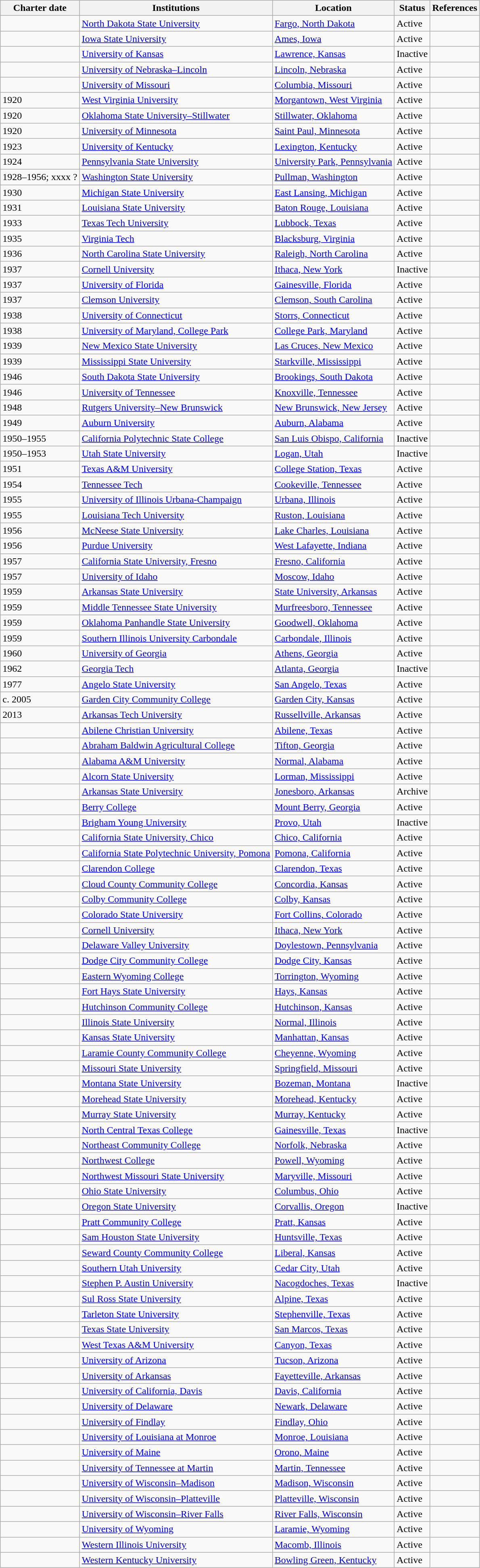<table class="wikitable sortable">
<tr>
<th>Charter date</th>
<th>Institutions</th>
<th>Location</th>
<th>Status</th>
<th>References</th>
</tr>
<tr>
<td></td>
<td><a href='#'>North Dakota State University</a></td>
<td><a href='#'>Fargo, North Dakota</a></td>
<td>Active</td>
<td></td>
</tr>
<tr>
<td></td>
<td><a href='#'>Iowa State University</a></td>
<td><a href='#'>Ames, Iowa</a></td>
<td>Active</td>
<td></td>
</tr>
<tr>
<td></td>
<td><a href='#'>University of Kansas</a></td>
<td><a href='#'>Lawrence, Kansas</a></td>
<td>Inactive</td>
<td></td>
</tr>
<tr>
<td></td>
<td><a href='#'>University of Nebraska–Lincoln</a></td>
<td><a href='#'>Lincoln, Nebraska</a></td>
<td>Active</td>
<td></td>
</tr>
<tr>
<td></td>
<td><a href='#'>University of Missouri</a></td>
<td><a href='#'>Columbia, Missouri</a></td>
<td>Active</td>
<td></td>
</tr>
<tr>
<td>1920</td>
<td><a href='#'>West Virginia University</a></td>
<td><a href='#'>Morgantown, West Virginia</a></td>
<td>Active</td>
<td></td>
</tr>
<tr>
<td>1920</td>
<td><a href='#'>Oklahoma State University–Stillwater</a></td>
<td><a href='#'>Stillwater, Oklahoma</a></td>
<td>Active</td>
<td></td>
</tr>
<tr>
<td>1920</td>
<td><a href='#'>University of Minnesota</a></td>
<td><a href='#'>Saint Paul, Minnesota</a></td>
<td>Active</td>
<td></td>
</tr>
<tr>
<td>1923</td>
<td><a href='#'>University of Kentucky</a></td>
<td><a href='#'>Lexington, Kentucky</a></td>
<td>Active</td>
<td></td>
</tr>
<tr>
<td>1924</td>
<td><a href='#'>Pennsylvania State University</a></td>
<td><a href='#'>University Park, Pennsylvania</a></td>
<td>Active</td>
<td></td>
</tr>
<tr>
<td>1928–1956; xxxx ?</td>
<td><a href='#'>Washington State University</a></td>
<td><a href='#'>Pullman, Washington</a></td>
<td>Active</td>
<td></td>
</tr>
<tr>
<td>1930</td>
<td><a href='#'>Michigan State University</a></td>
<td><a href='#'>East Lansing, Michigan</a></td>
<td>Active</td>
<td></td>
</tr>
<tr>
<td>1931</td>
<td><a href='#'>Louisiana State University</a></td>
<td><a href='#'>Baton Rouge, Louisiana</a></td>
<td>Active</td>
<td></td>
</tr>
<tr>
<td>1933</td>
<td><a href='#'>Texas Tech University</a></td>
<td><a href='#'>Lubbock, Texas</a></td>
<td>Active</td>
<td></td>
</tr>
<tr>
<td>1935</td>
<td><a href='#'>Virginia Tech</a></td>
<td><a href='#'>Blacksburg, Virginia</a></td>
<td>Active</td>
<td></td>
</tr>
<tr>
<td>1936</td>
<td><a href='#'>North Carolina State University</a></td>
<td><a href='#'>Raleigh, North Carolina</a></td>
<td>Active</td>
<td></td>
</tr>
<tr>
<td>1937</td>
<td><a href='#'>Cornell University</a></td>
<td><a href='#'>Ithaca, New York</a></td>
<td>Inactive</td>
<td></td>
</tr>
<tr>
<td>1937</td>
<td><a href='#'>University of Florida</a></td>
<td><a href='#'>Gainesville, Florida</a></td>
<td>Active</td>
<td></td>
</tr>
<tr>
<td>1937</td>
<td><a href='#'>Clemson University</a></td>
<td><a href='#'>Clemson, South Carolina</a></td>
<td>Active</td>
<td></td>
</tr>
<tr>
<td>1938</td>
<td><a href='#'>University of Connecticut</a></td>
<td><a href='#'>Storrs, Connecticut</a></td>
<td>Active</td>
<td></td>
</tr>
<tr>
<td>1938</td>
<td><a href='#'>University of Maryland, College Park</a></td>
<td><a href='#'>College Park, Maryland</a></td>
<td>Active</td>
<td></td>
</tr>
<tr>
<td>1939</td>
<td><a href='#'>New Mexico State University</a></td>
<td><a href='#'>Las Cruces, New Mexico</a></td>
<td>Active</td>
<td></td>
</tr>
<tr>
<td>1939</td>
<td><a href='#'>Mississippi State University</a></td>
<td><a href='#'>Starkville, Mississippi</a></td>
<td>Active</td>
<td></td>
</tr>
<tr>
<td>1946</td>
<td><a href='#'>South Dakota State University</a></td>
<td><a href='#'>Brookings, South Dakota</a></td>
<td>Active</td>
<td></td>
</tr>
<tr>
<td>1946</td>
<td><a href='#'>University of Tennessee</a></td>
<td><a href='#'>Knoxville, Tennessee</a></td>
<td>Active</td>
<td></td>
</tr>
<tr>
<td>1948</td>
<td><a href='#'>Rutgers University–New Brunswick</a></td>
<td><a href='#'>New Brunswick, New Jersey</a></td>
<td>Active</td>
<td></td>
</tr>
<tr>
<td>1949</td>
<td><a href='#'>Auburn University</a></td>
<td><a href='#'>Auburn, Alabama</a></td>
<td>Active</td>
<td></td>
</tr>
<tr>
<td>1950–1955</td>
<td><a href='#'>California Polytechnic State College</a></td>
<td><a href='#'>San Luis Obispo, California</a></td>
<td>Inactive</td>
<td></td>
</tr>
<tr>
<td>1950–1953</td>
<td><a href='#'>Utah State University</a></td>
<td><a href='#'>Logan, Utah</a></td>
<td>Inactive</td>
<td></td>
</tr>
<tr>
<td>1951</td>
<td><a href='#'>Texas A&M University</a></td>
<td><a href='#'>College Station, Texas</a></td>
<td>Active</td>
<td></td>
</tr>
<tr>
<td>1954</td>
<td><a href='#'>Tennessee Tech</a></td>
<td><a href='#'>Cookeville, Tennessee</a></td>
<td>Active</td>
<td></td>
</tr>
<tr>
<td>1955</td>
<td><a href='#'>University of Illinois Urbana-Champaign</a></td>
<td><a href='#'>Urbana, Illinois</a></td>
<td>Active</td>
<td></td>
</tr>
<tr>
<td>1955</td>
<td><a href='#'>Louisiana Tech University</a></td>
<td><a href='#'>Ruston, Louisiana</a></td>
<td>Active</td>
<td></td>
</tr>
<tr>
<td>1956</td>
<td><a href='#'>McNeese State University</a></td>
<td><a href='#'>Lake Charles, Louisiana</a></td>
<td>Active</td>
<td></td>
</tr>
<tr>
<td>1956</td>
<td><a href='#'>Purdue University</a></td>
<td><a href='#'>West Lafayette, Indiana</a></td>
<td>Active</td>
<td></td>
</tr>
<tr>
<td>1957</td>
<td><a href='#'>California State University, Fresno</a></td>
<td><a href='#'>Fresno, California</a></td>
<td>Active</td>
<td></td>
</tr>
<tr>
<td>1957</td>
<td><a href='#'>University of Idaho</a></td>
<td><a href='#'>Moscow, Idaho</a></td>
<td>Active</td>
<td></td>
</tr>
<tr>
<td>1959</td>
<td><a href='#'>Arkansas State University</a></td>
<td><a href='#'>State University, Arkansas</a></td>
<td>Active</td>
<td></td>
</tr>
<tr>
<td>1959</td>
<td><a href='#'>Middle Tennessee State University</a></td>
<td><a href='#'>Murfreesboro, Tennessee</a></td>
<td>Active</td>
<td></td>
</tr>
<tr>
<td>1959</td>
<td><a href='#'>Oklahoma Panhandle State University</a></td>
<td><a href='#'>Goodwell, Oklahoma</a></td>
<td>Active</td>
<td></td>
</tr>
<tr>
<td>1959</td>
<td><a href='#'>Southern Illinois University Carbondale</a></td>
<td><a href='#'>Carbondale, Illinois</a></td>
<td>Active</td>
<td></td>
</tr>
<tr>
<td>1960</td>
<td><a href='#'>University of Georgia</a></td>
<td><a href='#'>Athens, Georgia</a></td>
<td>Active</td>
<td></td>
</tr>
<tr>
<td>1962</td>
<td><a href='#'>Georgia Tech</a></td>
<td><a href='#'>Atlanta, Georgia</a></td>
<td>Inactive</td>
<td></td>
</tr>
<tr>
<td>1977</td>
<td><a href='#'>Angelo State University</a></td>
<td><a href='#'>San Angelo, Texas</a></td>
<td>Active</td>
<td></td>
</tr>
<tr>
<td>c. 2005</td>
<td><a href='#'>Garden City Community College</a></td>
<td><a href='#'>Garden City, Kansas</a></td>
<td>Active</td>
<td></td>
</tr>
<tr>
<td>2013</td>
<td><a href='#'>Arkansas Tech University</a></td>
<td><a href='#'>Russellville, Arkansas</a></td>
<td>Active</td>
<td></td>
</tr>
<tr>
<td></td>
<td><a href='#'>Abilene Christian University</a></td>
<td><a href='#'>Abilene, Texas</a></td>
<td>Active</td>
<td></td>
</tr>
<tr>
<td></td>
<td><a href='#'>Abraham Baldwin Agricultural College</a></td>
<td><a href='#'>Tifton, Georgia</a></td>
<td>Active</td>
<td></td>
</tr>
<tr>
<td></td>
<td><a href='#'>Alabama A&M University</a></td>
<td><a href='#'>Normal, Alabama</a></td>
<td>Active</td>
<td></td>
</tr>
<tr>
<td></td>
<td><a href='#'>Alcorn State University</a></td>
<td><a href='#'>Lorman, Mississippi</a></td>
<td>Active</td>
<td></td>
</tr>
<tr>
<td></td>
<td><a href='#'>Arkansas State University</a></td>
<td><a href='#'>Jonesboro, Arkansas</a></td>
<td>Archive</td>
<td></td>
</tr>
<tr>
<td></td>
<td><a href='#'>Berry College</a></td>
<td><a href='#'>Mount Berry, Georgia</a></td>
<td>Active</td>
<td></td>
</tr>
<tr>
<td></td>
<td><a href='#'>Brigham Young University</a></td>
<td><a href='#'>Provo, Utah</a></td>
<td>Inactive</td>
<td></td>
</tr>
<tr>
<td></td>
<td><a href='#'>California State University, Chico</a></td>
<td><a href='#'>Chico, California</a></td>
<td>Active</td>
<td></td>
</tr>
<tr>
<td></td>
<td><a href='#'>California State Polytechnic University, Pomona</a></td>
<td><a href='#'>Pomona, California</a></td>
<td>Active</td>
<td></td>
</tr>
<tr>
<td></td>
<td><a href='#'>Clarendon College</a></td>
<td><a href='#'>Clarendon, Texas</a></td>
<td>Active</td>
<td></td>
</tr>
<tr>
<td></td>
<td><a href='#'>Cloud County Community College</a></td>
<td><a href='#'>Concordia, Kansas</a></td>
<td>Active</td>
<td></td>
</tr>
<tr>
<td></td>
<td><a href='#'>Colby Community College</a></td>
<td><a href='#'>Colby, Kansas</a></td>
<td>Active</td>
<td></td>
</tr>
<tr>
<td></td>
<td><a href='#'>Colorado State University</a></td>
<td><a href='#'>Fort Collins, Colorado</a></td>
<td>Active</td>
<td></td>
</tr>
<tr>
<td></td>
<td><a href='#'>Cornell University</a></td>
<td><a href='#'>Ithaca, New York</a></td>
<td>Active</td>
<td></td>
</tr>
<tr>
<td></td>
<td><a href='#'>Delaware Valley University</a></td>
<td><a href='#'>Doylestown, Pennsylvania</a></td>
<td>Active</td>
<td></td>
</tr>
<tr>
<td></td>
<td><a href='#'>Dodge City Community College</a></td>
<td><a href='#'>Dodge City, Kansas</a></td>
<td>Active</td>
<td></td>
</tr>
<tr>
<td></td>
<td><a href='#'>Eastern Wyoming College</a></td>
<td><a href='#'>Torrington, Wyoming</a></td>
<td>Active</td>
<td></td>
</tr>
<tr>
<td></td>
<td><a href='#'>Fort Hays State University</a></td>
<td><a href='#'>Hays, Kansas</a></td>
<td>Active</td>
<td></td>
</tr>
<tr>
<td></td>
<td><a href='#'>Hutchinson Community College</a></td>
<td><a href='#'>Hutchinson, Kansas</a></td>
<td>Active</td>
<td></td>
</tr>
<tr>
<td></td>
<td><a href='#'>Illinois State University</a></td>
<td><a href='#'>Normal, Illinois</a></td>
<td>Active</td>
<td></td>
</tr>
<tr>
<td></td>
<td><a href='#'>Kansas State University</a></td>
<td><a href='#'>Manhattan, Kansas</a></td>
<td>Active</td>
<td></td>
</tr>
<tr>
<td></td>
<td><a href='#'>Laramie County Community College</a></td>
<td><a href='#'>Cheyenne, Wyoming</a></td>
<td>Active</td>
<td></td>
</tr>
<tr>
<td></td>
<td><a href='#'>Missouri State University</a></td>
<td><a href='#'>Springfield, Missouri</a></td>
<td>Active</td>
<td></td>
</tr>
<tr>
<td></td>
<td><a href='#'>Montana State University</a></td>
<td><a href='#'>Bozeman, Montana</a></td>
<td>Inactive</td>
<td></td>
</tr>
<tr>
<td></td>
<td><a href='#'>Morehead State University</a></td>
<td><a href='#'>Morehead, Kentucky</a></td>
<td>Active</td>
<td></td>
</tr>
<tr>
<td></td>
<td><a href='#'>Murray State University</a></td>
<td><a href='#'>Murray, Kentucky</a></td>
<td>Active</td>
<td></td>
</tr>
<tr>
<td></td>
<td><a href='#'>North Central Texas College</a></td>
<td><a href='#'>Gainesville, Texas</a></td>
<td>Inactive</td>
<td></td>
</tr>
<tr>
<td></td>
<td><a href='#'>Northeast Community College</a></td>
<td><a href='#'>Norfolk, Nebraska</a></td>
<td>Active</td>
<td></td>
</tr>
<tr>
<td></td>
<td><a href='#'>Northwest College</a></td>
<td><a href='#'>Powell, Wyoming</a></td>
<td>Active</td>
<td></td>
</tr>
<tr>
<td></td>
<td><a href='#'>Northwest Missouri State University</a></td>
<td><a href='#'>Maryville, Missouri</a></td>
<td>Active</td>
<td></td>
</tr>
<tr>
<td></td>
<td><a href='#'>Ohio State University</a></td>
<td><a href='#'>Columbus, Ohio</a></td>
<td>Active</td>
<td></td>
</tr>
<tr>
<td></td>
<td><a href='#'>Oregon State University</a></td>
<td><a href='#'>Corvallis, Oregon</a></td>
<td>Inactive</td>
<td></td>
</tr>
<tr>
<td></td>
<td><a href='#'>Pratt Community College</a></td>
<td><a href='#'>Pratt, Kansas</a></td>
<td>Active</td>
<td></td>
</tr>
<tr>
<td></td>
<td><a href='#'>Sam Houston State University</a></td>
<td><a href='#'>Huntsville, Texas</a></td>
<td>Active</td>
<td></td>
</tr>
<tr>
<td></td>
<td><a href='#'>Seward County Community College</a></td>
<td><a href='#'>Liberal, Kansas</a></td>
<td>Active</td>
<td></td>
</tr>
<tr>
<td></td>
<td><a href='#'>Southern Utah University</a></td>
<td><a href='#'>Cedar City, Utah</a></td>
<td>Active</td>
<td></td>
</tr>
<tr>
<td></td>
<td><a href='#'>Stephen P. Austin University</a></td>
<td><a href='#'>Nacogdoches, Texas</a></td>
<td>Inactive</td>
<td></td>
</tr>
<tr>
<td></td>
<td><a href='#'>Sul Ross State University</a></td>
<td><a href='#'>Alpine, Texas</a></td>
<td>Active</td>
<td></td>
</tr>
<tr>
<td></td>
<td><a href='#'>Tarleton State University</a></td>
<td><a href='#'>Stephenville, Texas</a></td>
<td>Active</td>
<td></td>
</tr>
<tr>
<td></td>
<td><a href='#'>Texas State University</a></td>
<td><a href='#'>San Marcos, Texas</a></td>
<td>Active</td>
<td></td>
</tr>
<tr>
<td></td>
<td><a href='#'>West Texas A&M University</a></td>
<td><a href='#'>Canyon, Texas</a></td>
<td>Active</td>
<td></td>
</tr>
<tr>
<td></td>
<td><a href='#'>University of Arizona</a></td>
<td><a href='#'>Tucson, Arizona</a></td>
<td>Active</td>
<td></td>
</tr>
<tr>
<td></td>
<td><a href='#'>University of Arkansas</a></td>
<td><a href='#'>Fayetteville, Arkansas</a></td>
<td>Active</td>
<td></td>
</tr>
<tr>
<td></td>
<td><a href='#'>University of California, Davis</a></td>
<td><a href='#'>Davis, California</a></td>
<td>Active</td>
<td></td>
</tr>
<tr>
<td></td>
<td><a href='#'>University of Delaware</a></td>
<td><a href='#'>Newark, Delaware</a></td>
<td>Active</td>
<td></td>
</tr>
<tr>
<td></td>
<td><a href='#'>University of Findlay</a></td>
<td><a href='#'>Findlay, Ohio</a></td>
<td>Active</td>
<td></td>
</tr>
<tr>
<td></td>
<td><a href='#'>University of Louisiana at Monroe</a></td>
<td><a href='#'>Monroe, Louisiana</a></td>
<td>Active</td>
<td></td>
</tr>
<tr>
<td></td>
<td><a href='#'>University of Maine</a></td>
<td><a href='#'>Orono, Maine</a></td>
<td>Active</td>
<td></td>
</tr>
<tr>
<td></td>
<td><a href='#'>University of Tennessee at Martin</a></td>
<td><a href='#'>Martin, Tennessee</a></td>
<td>Active</td>
<td></td>
</tr>
<tr>
<td></td>
<td><a href='#'>University of Wisconsin–Madison</a></td>
<td><a href='#'>Madison, Wisconsin</a></td>
<td>Active</td>
<td></td>
</tr>
<tr>
<td></td>
<td><a href='#'>University of Wisconsin–Platteville</a></td>
<td><a href='#'>Platteville, Wisconsin</a></td>
<td>Active</td>
<td></td>
</tr>
<tr>
<td></td>
<td><a href='#'>University of Wisconsin–River Falls</a></td>
<td><a href='#'>River Falls, Wisconsin</a></td>
<td>Active</td>
<td></td>
</tr>
<tr>
<td></td>
<td><a href='#'>University of Wyoming</a></td>
<td><a href='#'>Laramie, Wyoming</a></td>
<td>Active</td>
<td></td>
</tr>
<tr>
<td></td>
<td><a href='#'>Western Illinois University</a></td>
<td><a href='#'>Macomb, Illinois</a></td>
<td>Active</td>
<td></td>
</tr>
<tr>
<td></td>
<td><a href='#'>Western Kentucky University</a></td>
<td><a href='#'>Bowling Green, Kentucky</a></td>
<td>Active</td>
<td></td>
</tr>
</table>
